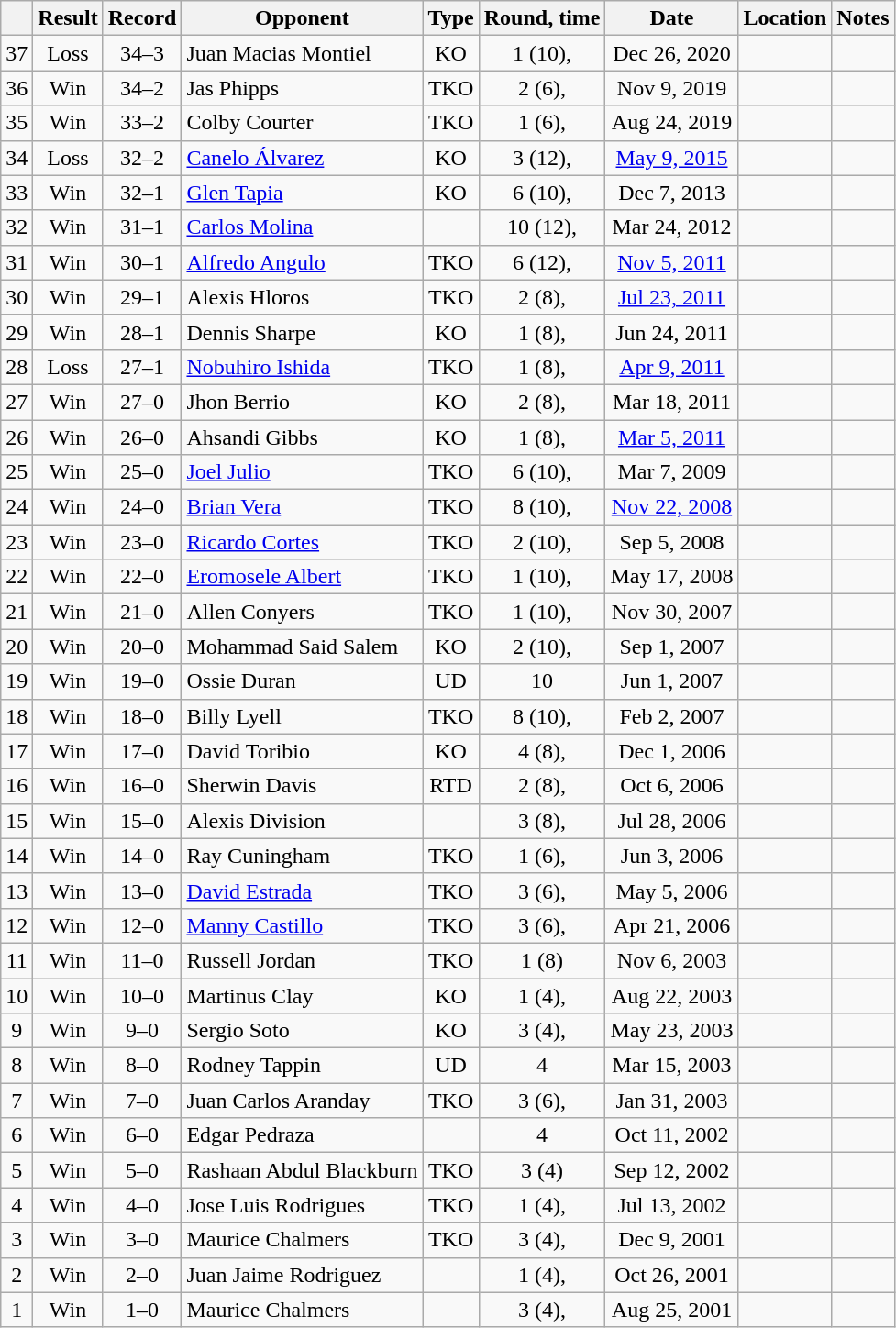<table class="wikitable" style="text-align:center">
<tr>
<th></th>
<th>Result</th>
<th>Record</th>
<th>Opponent</th>
<th>Type</th>
<th>Round, time</th>
<th>Date</th>
<th>Location</th>
<th>Notes</th>
</tr>
<tr>
<td>37</td>
<td>Loss</td>
<td>34–3</td>
<td style="text-align:left;">Juan Macias Montiel</td>
<td>KO</td>
<td>1 (10), </td>
<td>Dec 26, 2020</td>
<td style="text-align:left;"></td>
<td></td>
</tr>
<tr>
<td>36</td>
<td>Win</td>
<td>34–2</td>
<td style="text-align:left;">Jas Phipps</td>
<td>TKO</td>
<td>2 (6), </td>
<td>Nov 9, 2019</td>
<td style="text-align:left;"></td>
<td></td>
</tr>
<tr>
<td>35</td>
<td>Win</td>
<td>33–2</td>
<td style="text-align:left;">Colby Courter</td>
<td>TKO</td>
<td>1 (6), </td>
<td>Aug 24, 2019</td>
<td style="text-align:left;"></td>
<td></td>
</tr>
<tr>
<td>34</td>
<td>Loss</td>
<td>32–2</td>
<td style="text-align:left;"><a href='#'>Canelo Álvarez</a></td>
<td>KO</td>
<td>3 (12), </td>
<td><a href='#'>May 9, 2015</a></td>
<td style="text-align:left;"></td>
<td></td>
</tr>
<tr>
<td>33</td>
<td>Win</td>
<td>32–1</td>
<td style="text-align:left;"><a href='#'>Glen Tapia</a></td>
<td>KO</td>
<td>6 (10), </td>
<td>Dec 7, 2013</td>
<td style="text-align:left;"></td>
<td></td>
</tr>
<tr>
<td>32</td>
<td>Win</td>
<td>31–1</td>
<td style="text-align:left;"><a href='#'>Carlos Molina</a></td>
<td></td>
<td>10 (12), </td>
<td>Mar 24, 2012</td>
<td style="text-align:left;"></td>
<td style="text-align:left;"></td>
</tr>
<tr>
<td>31</td>
<td>Win</td>
<td>30–1</td>
<td style="text-align:left;"><a href='#'>Alfredo Angulo</a></td>
<td>TKO</td>
<td>6 (12), </td>
<td><a href='#'>Nov 5, 2011</a></td>
<td style="text-align:left;"></td>
<td style="text-align:left;"></td>
</tr>
<tr>
<td>30</td>
<td>Win</td>
<td>29–1</td>
<td style="text-align:left;">Alexis Hloros</td>
<td>TKO</td>
<td>2 (8), </td>
<td><a href='#'>Jul 23, 2011</a></td>
<td style="text-align:left;"></td>
<td></td>
</tr>
<tr>
<td>29</td>
<td>Win</td>
<td>28–1</td>
<td style="text-align:left;">Dennis Sharpe</td>
<td>KO</td>
<td>1 (8), </td>
<td>Jun 24, 2011</td>
<td style="text-align:left;"></td>
<td></td>
</tr>
<tr>
<td>28</td>
<td>Loss</td>
<td>27–1</td>
<td style="text-align:left;"><a href='#'>Nobuhiro Ishida</a></td>
<td>TKO</td>
<td>1 (8), </td>
<td><a href='#'>Apr 9, 2011</a></td>
<td style="text-align:left;"></td>
<td></td>
</tr>
<tr>
<td>27</td>
<td>Win</td>
<td>27–0</td>
<td style="text-align:left;">Jhon Berrio</td>
<td>KO</td>
<td>2 (8), </td>
<td>Mar 18, 2011</td>
<td style="text-align:left;"></td>
<td></td>
</tr>
<tr>
<td>26</td>
<td>Win</td>
<td>26–0</td>
<td style="text-align:left;">Ahsandi Gibbs</td>
<td>KO</td>
<td>1 (8), </td>
<td><a href='#'>Mar 5, 2011</a></td>
<td style="text-align:left;"></td>
<td></td>
</tr>
<tr>
<td>25</td>
<td>Win</td>
<td>25–0</td>
<td style="text-align:left;"><a href='#'>Joel Julio</a></td>
<td>TKO</td>
<td>6 (10), </td>
<td>Mar 7, 2009</td>
<td style="text-align:left;"></td>
<td></td>
</tr>
<tr>
<td>24</td>
<td>Win</td>
<td>24–0</td>
<td style="text-align:left;"><a href='#'>Brian Vera</a></td>
<td>TKO</td>
<td>8 (10), </td>
<td><a href='#'>Nov 22, 2008</a></td>
<td style="text-align:left;"></td>
<td></td>
</tr>
<tr>
<td>23</td>
<td>Win</td>
<td>23–0</td>
<td style="text-align:left;"><a href='#'>Ricardo Cortes</a></td>
<td>TKO</td>
<td>2 (10), </td>
<td>Sep 5, 2008</td>
<td style="text-align:left;"></td>
<td></td>
</tr>
<tr>
<td>22</td>
<td>Win</td>
<td>22–0</td>
<td style="text-align:left;"><a href='#'>Eromosele Albert</a></td>
<td>TKO</td>
<td>1 (10), </td>
<td>May 17, 2008</td>
<td style="text-align:left;"></td>
<td style="text-align:left;"></td>
</tr>
<tr>
<td>21</td>
<td>Win</td>
<td>21–0</td>
<td style="text-align:left;">Allen Conyers</td>
<td>TKO</td>
<td>1 (10), </td>
<td>Nov 30, 2007</td>
<td style="text-align:left;"></td>
<td></td>
</tr>
<tr>
<td>20</td>
<td>Win</td>
<td>20–0</td>
<td style="text-align:left;">Mohammad Said Salem</td>
<td>KO</td>
<td>2 (10), </td>
<td>Sep 1, 2007</td>
<td style="text-align:left;"></td>
<td></td>
</tr>
<tr>
<td>19</td>
<td>Win</td>
<td>19–0</td>
<td style="text-align:left;">Ossie Duran</td>
<td>UD</td>
<td>10</td>
<td>Jun 1, 2007</td>
<td style="text-align:left;"></td>
<td></td>
</tr>
<tr>
<td>18</td>
<td>Win</td>
<td>18–0</td>
<td style="text-align:left;">Billy Lyell</td>
<td>TKO</td>
<td>8 (10), </td>
<td>Feb 2, 2007</td>
<td style="text-align:left;"></td>
<td></td>
</tr>
<tr>
<td>17</td>
<td>Win</td>
<td>17–0</td>
<td style="text-align:left;">David Toribio</td>
<td>KO</td>
<td>4 (8), </td>
<td>Dec 1, 2006</td>
<td style="text-align:left;"></td>
<td></td>
</tr>
<tr>
<td>16</td>
<td>Win</td>
<td>16–0</td>
<td style="text-align:left;">Sherwin Davis</td>
<td>RTD</td>
<td>2 (8), </td>
<td>Oct 6, 2006</td>
<td style="text-align:left;"></td>
<td></td>
</tr>
<tr>
<td>15</td>
<td>Win</td>
<td>15–0</td>
<td style="text-align:left;">Alexis Division</td>
<td></td>
<td>3 (8), </td>
<td>Jul 28, 2006</td>
<td style="text-align:left;"></td>
<td></td>
</tr>
<tr>
<td>14</td>
<td>Win</td>
<td>14–0</td>
<td style="text-align:left;">Ray Cuningham</td>
<td>TKO</td>
<td>1 (6), </td>
<td>Jun 3, 2006</td>
<td style="text-align:left;"></td>
<td></td>
</tr>
<tr>
<td>13</td>
<td>Win</td>
<td>13–0</td>
<td style="text-align:left;"><a href='#'>David Estrada</a></td>
<td>TKO</td>
<td>3 (6), </td>
<td>May 5, 2006</td>
<td style="text-align:left;"></td>
<td></td>
</tr>
<tr>
<td>12</td>
<td>Win</td>
<td>12–0</td>
<td style="text-align:left;"><a href='#'>Manny Castillo</a></td>
<td>TKO</td>
<td>3 (6), </td>
<td>Apr 21, 2006</td>
<td style="text-align:left;"></td>
<td></td>
</tr>
<tr>
<td>11</td>
<td>Win</td>
<td>11–0</td>
<td style="text-align:left;">Russell Jordan</td>
<td>TKO</td>
<td>1 (8)</td>
<td>Nov 6, 2003</td>
<td style="text-align:left;"></td>
<td></td>
</tr>
<tr>
<td>10</td>
<td>Win</td>
<td>10–0</td>
<td style="text-align:left;">Martinus Clay</td>
<td>KO</td>
<td>1 (4), </td>
<td>Aug 22, 2003</td>
<td style="text-align:left;"></td>
<td></td>
</tr>
<tr>
<td>9</td>
<td>Win</td>
<td>9–0</td>
<td style="text-align:left;">Sergio Soto</td>
<td>KO</td>
<td>3 (4), </td>
<td>May 23, 2003</td>
<td style="text-align:left;"></td>
<td></td>
</tr>
<tr>
<td>8</td>
<td>Win</td>
<td>8–0</td>
<td style="text-align:left;">Rodney Tappin</td>
<td>UD</td>
<td>4</td>
<td>Mar 15, 2003</td>
<td style="text-align:left;"></td>
<td></td>
</tr>
<tr>
<td>7</td>
<td>Win</td>
<td>7–0</td>
<td style="text-align:left;">Juan Carlos Aranday</td>
<td>TKO</td>
<td>3 (6), </td>
<td>Jan 31, 2003</td>
<td style="text-align:left;"></td>
<td></td>
</tr>
<tr>
<td>6</td>
<td>Win</td>
<td>6–0</td>
<td style="text-align:left;">Edgar Pedraza</td>
<td></td>
<td>4</td>
<td>Oct 11, 2002</td>
<td style="text-align:left;"></td>
<td></td>
</tr>
<tr>
<td>5</td>
<td>Win</td>
<td>5–0</td>
<td style="text-align:left;">Rashaan Abdul Blackburn</td>
<td>TKO</td>
<td>3 (4)</td>
<td>Sep 12, 2002</td>
<td style="text-align:left;"></td>
<td></td>
</tr>
<tr>
<td>4</td>
<td>Win</td>
<td>4–0</td>
<td style="text-align:left;">Jose Luis Rodrigues</td>
<td>TKO</td>
<td>1 (4), </td>
<td>Jul 13, 2002</td>
<td style="text-align:left;"></td>
<td></td>
</tr>
<tr>
<td>3</td>
<td>Win</td>
<td>3–0</td>
<td style="text-align:left;">Maurice Chalmers</td>
<td>TKO</td>
<td>3 (4), </td>
<td>Dec 9, 2001</td>
<td style="text-align:left;"></td>
<td></td>
</tr>
<tr>
<td>2</td>
<td>Win</td>
<td>2–0</td>
<td style="text-align:left;">Juan Jaime Rodriguez</td>
<td></td>
<td>1 (4), </td>
<td>Oct 26, 2001</td>
<td style="text-align:left;"></td>
<td></td>
</tr>
<tr>
<td>1</td>
<td>Win</td>
<td>1–0</td>
<td style="text-align:left;">Maurice Chalmers</td>
<td></td>
<td>3 (4), </td>
<td>Aug 25, 2001</td>
<td style="text-align:left;"></td>
<td></td>
</tr>
</table>
